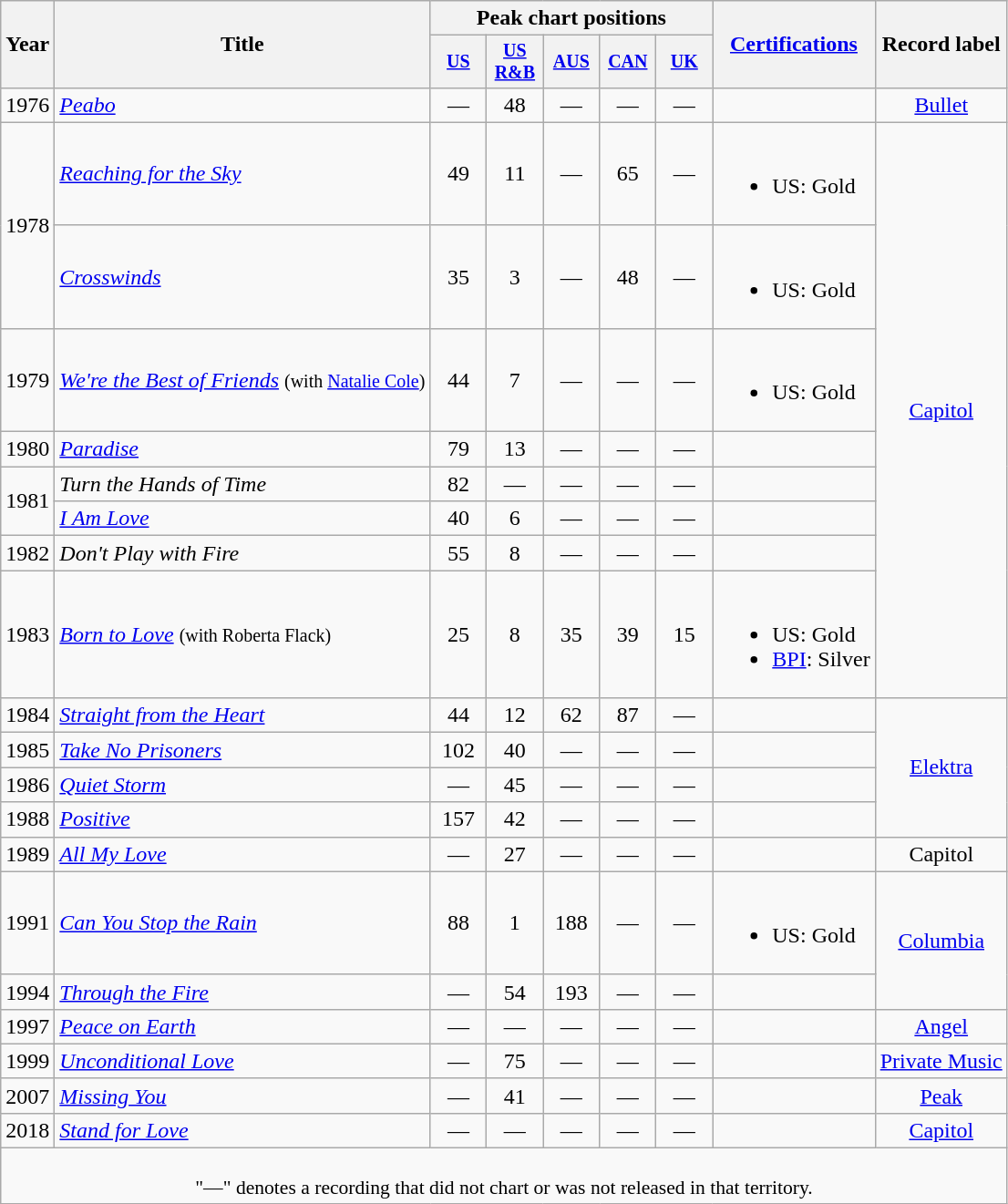<table class="wikitable" style="text-align:center;">
<tr>
<th rowspan="2">Year</th>
<th rowspan="2">Title</th>
<th colspan="5">Peak chart positions</th>
<th rowspan="2"><a href='#'>Certifications</a></th>
<th rowspan="2">Record label</th>
</tr>
<tr style="font-size:smaller;">
<th width="35"><a href='#'>US</a><br></th>
<th width="35"><a href='#'>US<br>R&B</a><br></th>
<th width="35"><a href='#'>AUS</a><br></th>
<th width="35"><a href='#'>CAN</a><br></th>
<th width="35"><a href='#'>UK</a><br></th>
</tr>
<tr>
<td>1976</td>
<td align="left"><em><a href='#'>Peabo</a></em></td>
<td>—</td>
<td>48</td>
<td>—</td>
<td>—</td>
<td>—</td>
<td align=left></td>
<td rowspan="1"><a href='#'>Bullet</a></td>
</tr>
<tr>
<td rowspan="2">1978</td>
<td align="left"><em><a href='#'>Reaching for the Sky</a></em></td>
<td>49</td>
<td>11</td>
<td>—</td>
<td>65</td>
<td>—</td>
<td align=left><br><ul><li>US: Gold</li></ul></td>
<td rowspan="8"><a href='#'>Capitol</a></td>
</tr>
<tr>
<td align="left"><em><a href='#'>Crosswinds</a></em></td>
<td>35</td>
<td>3</td>
<td>—</td>
<td>48</td>
<td>—</td>
<td align=left><br><ul><li>US: Gold</li></ul></td>
</tr>
<tr>
<td>1979</td>
<td align="left"><em><a href='#'>We're the Best of Friends</a></em> <small>(with <a href='#'>Natalie Cole</a>)</small></td>
<td>44</td>
<td>7</td>
<td>—</td>
<td>—</td>
<td>—</td>
<td align=left><br><ul><li>US: Gold</li></ul></td>
</tr>
<tr>
<td>1980</td>
<td align="left"><em><a href='#'>Paradise</a></em></td>
<td>79</td>
<td>13</td>
<td>—</td>
<td>—</td>
<td>—</td>
<td align=left></td>
</tr>
<tr>
<td rowspan="2">1981</td>
<td align="left"><em>Turn the Hands of Time</em></td>
<td>82</td>
<td>—</td>
<td>—</td>
<td>—</td>
<td>—</td>
<td align=left></td>
</tr>
<tr>
<td align="left"><em><a href='#'>I Am Love</a></em></td>
<td>40</td>
<td>6</td>
<td>—</td>
<td>—</td>
<td>—</td>
<td align=left></td>
</tr>
<tr>
<td>1982</td>
<td align="left"><em>Don't Play with Fire</em></td>
<td>55</td>
<td>8</td>
<td>—</td>
<td>—</td>
<td>—</td>
<td align=left></td>
</tr>
<tr>
<td>1983</td>
<td align="left"><em><a href='#'>Born to Love</a></em> <small>(with Roberta Flack)</small></td>
<td>25</td>
<td>8</td>
<td>35</td>
<td>39</td>
<td>15</td>
<td align=left><br><ul><li>US: Gold</li><li><a href='#'>BPI</a>: Silver</li></ul></td>
</tr>
<tr>
<td>1984</td>
<td align="left"><em><a href='#'> Straight from the Heart</a></em></td>
<td>44</td>
<td>12</td>
<td>62</td>
<td>87</td>
<td>—</td>
<td align=left></td>
<td rowspan="4"><a href='#'>Elektra</a></td>
</tr>
<tr>
<td>1985</td>
<td align="left"><em><a href='#'>Take No Prisoners</a></em></td>
<td>102</td>
<td>40</td>
<td>—</td>
<td>—</td>
<td>—</td>
<td align=left></td>
</tr>
<tr>
<td>1986</td>
<td align="left"><em><a href='#'>Quiet Storm</a></em></td>
<td>—</td>
<td>45</td>
<td>—</td>
<td>—</td>
<td>—</td>
<td align=left></td>
</tr>
<tr>
<td>1988</td>
<td align="left"><em><a href='#'>Positive</a></em></td>
<td>157</td>
<td>42</td>
<td>—</td>
<td>—</td>
<td>—</td>
<td align=left></td>
</tr>
<tr>
<td>1989</td>
<td align="left"><em><a href='#'>All My Love</a></em></td>
<td>—</td>
<td>27</td>
<td>—</td>
<td>—</td>
<td>—</td>
<td align=left></td>
<td rowspan="1">Capitol</td>
</tr>
<tr>
<td>1991</td>
<td align="left"><em><a href='#'>Can You Stop the Rain</a></em></td>
<td>88</td>
<td>1</td>
<td>188</td>
<td>—</td>
<td>—</td>
<td align=left><br><ul><li>US: Gold</li></ul></td>
<td rowspan="2"><a href='#'>Columbia</a></td>
</tr>
<tr>
<td>1994</td>
<td align="left"><em><a href='#'>Through the Fire</a></em></td>
<td>—</td>
<td>54</td>
<td>193</td>
<td>—</td>
<td>—</td>
<td align=left></td>
</tr>
<tr>
<td rowspan="1">1997</td>
<td align="left"><em><a href='#'>Peace on Earth</a></em></td>
<td>—</td>
<td>—</td>
<td>—</td>
<td>—</td>
<td>—</td>
<td align=left></td>
<td rowspan="1"><a href='#'>Angel</a></td>
</tr>
<tr>
<td>1999</td>
<td align="left"><em><a href='#'>Unconditional Love</a></em></td>
<td>—</td>
<td>75</td>
<td>—</td>
<td>—</td>
<td>—</td>
<td align=left></td>
<td rowspan="1"><a href='#'>Private Music</a></td>
</tr>
<tr>
<td>2007</td>
<td align="left"><em><a href='#'>Missing You</a></em></td>
<td>—</td>
<td>41</td>
<td>—</td>
<td>—</td>
<td>—</td>
<td align=left></td>
<td rowspan="1"><a href='#'>Peak</a></td>
</tr>
<tr>
<td>2018</td>
<td align="left"><em><a href='#'>Stand for Love</a></em></td>
<td>—</td>
<td>—</td>
<td>—</td>
<td>—</td>
<td>—</td>
<td align=left></td>
<td rowspan="1"><a href='#'>Capitol</a></td>
</tr>
<tr>
<td colspan="9" style="font-size:90%"><br>"—" denotes a recording that did not chart or was not released in that territory.</td>
</tr>
</table>
